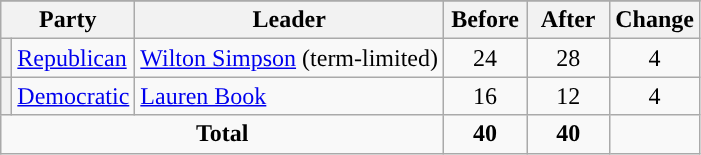<table class="wikitable" style="text-align:center;">
<tr>
</tr>
<tr>
<th colspan=2>Party</th>
<th>Leader</th>
<th style="width:3em">Before</th>
<th style="width:3em">After</th>
<th style="width:3em">Change</th>
</tr>
<tr>
<th style="background-color:"></th>
<td style="text-align:left;"><a href='#'>Republican</a></td>
<td style="text-align:left;"><a href='#'>Wilton Simpson</a> (term-limited)</td>
<td>24</td>
<td>28</td>
<td> 4</td>
</tr>
<tr>
<th style="background-color:"></th>
<td style="text-align:left;"><a href='#'>Democratic</a></td>
<td style="text-align:left;"><a href='#'>Lauren Book</a></td>
<td>16</td>
<td>12</td>
<td> 4</td>
</tr>
<tr>
<td colspan=3><strong>Total</strong></td>
<td><strong>40</strong></td>
<td><strong>40</strong></td>
<td></td>
</tr>
</table>
